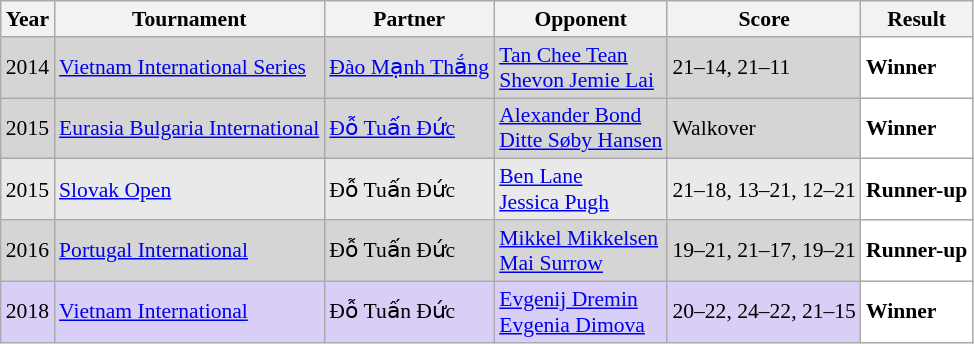<table class="sortable wikitable" style="font-size: 90%;">
<tr>
<th>Year</th>
<th>Tournament</th>
<th>Partner</th>
<th>Opponent</th>
<th>Score</th>
<th>Result</th>
</tr>
<tr style="background:#D5D5D5">
<td align="center">2014</td>
<td align="left"><a href='#'>Vietnam International Series</a></td>
<td align="left"> <a href='#'>Đào Mạnh Thắng</a></td>
<td align="left"> <a href='#'>Tan Chee Tean</a><br> <a href='#'>Shevon Jemie Lai</a></td>
<td align="left">21–14, 21–11</td>
<td style="text-align:left; background:white"> <strong>Winner</strong></td>
</tr>
<tr style="background:#D5D5D5">
<td align="center">2015</td>
<td align="left"><a href='#'>Eurasia Bulgaria International</a></td>
<td align="left"> <a href='#'>Đỗ Tuấn Đức</a></td>
<td align="left"> <a href='#'>Alexander Bond</a><br> <a href='#'>Ditte Søby Hansen</a></td>
<td align="left">Walkover</td>
<td style="text-align:left; background:white"> <strong>Winner</strong></td>
</tr>
<tr style="background:#E9E9E9">
<td align="center">2015</td>
<td align="left"><a href='#'>Slovak Open</a></td>
<td align="left"> Đỗ Tuấn Đức</td>
<td align="left"> <a href='#'>Ben Lane</a><br> <a href='#'>Jessica Pugh</a></td>
<td align="left">21–18, 13–21, 12–21</td>
<td style="text-align:left; background:white"> <strong>Runner-up</strong></td>
</tr>
<tr style="background:#D5D5D5">
<td align="center">2016</td>
<td align="left"><a href='#'>Portugal International</a></td>
<td align="left"> Đỗ Tuấn Đức</td>
<td align="left"> <a href='#'>Mikkel Mikkelsen</a><br> <a href='#'>Mai Surrow</a></td>
<td align="left">19–21, 21–17, 19–21</td>
<td style="text-align:left; background:white"> <strong>Runner-up</strong></td>
</tr>
<tr style="background:#D8CEF6">
<td align="center">2018</td>
<td align="left"><a href='#'>Vietnam International</a></td>
<td align="left"> Đỗ Tuấn Đức</td>
<td align="left"> <a href='#'>Evgenij Dremin</a><br> <a href='#'>Evgenia Dimova</a></td>
<td align="left">20–22, 24–22, 21–15</td>
<td style="text-align:left; background:white"> <strong>Winner</strong></td>
</tr>
</table>
